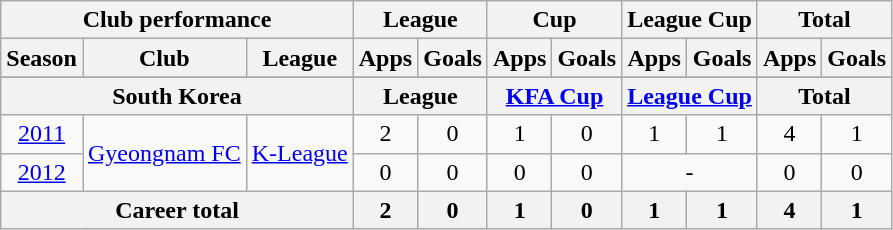<table class="wikitable" style="text-align:center">
<tr>
<th colspan=3>Club performance</th>
<th colspan=2>League</th>
<th colspan=2>Cup</th>
<th colspan=2>League Cup</th>
<th colspan=2>Total</th>
</tr>
<tr>
<th>Season</th>
<th>Club</th>
<th>League</th>
<th>Apps</th>
<th>Goals</th>
<th>Apps</th>
<th>Goals</th>
<th>Apps</th>
<th>Goals</th>
<th>Apps</th>
<th>Goals</th>
</tr>
<tr>
</tr>
<tr>
<th colspan=3>South Korea</th>
<th colspan=2>League</th>
<th colspan=2><a href='#'>KFA Cup</a></th>
<th colspan=2><a href='#'>League Cup</a></th>
<th colspan=2>Total</th>
</tr>
<tr>
<td><a href='#'>2011</a></td>
<td rowspan="2"><a href='#'>Gyeongnam FC</a></td>
<td rowspan="2"><a href='#'>K-League</a></td>
<td>2</td>
<td>0</td>
<td>1</td>
<td>0</td>
<td>1</td>
<td>1</td>
<td>4</td>
<td>1</td>
</tr>
<tr>
<td><a href='#'>2012</a></td>
<td>0</td>
<td>0</td>
<td>0</td>
<td>0</td>
<td colspan="2">-</td>
<td>0</td>
<td>0</td>
</tr>
<tr>
<th colspan=3>Career total</th>
<th>2</th>
<th>0</th>
<th>1</th>
<th>0</th>
<th>1</th>
<th>1</th>
<th>4</th>
<th>1</th>
</tr>
</table>
